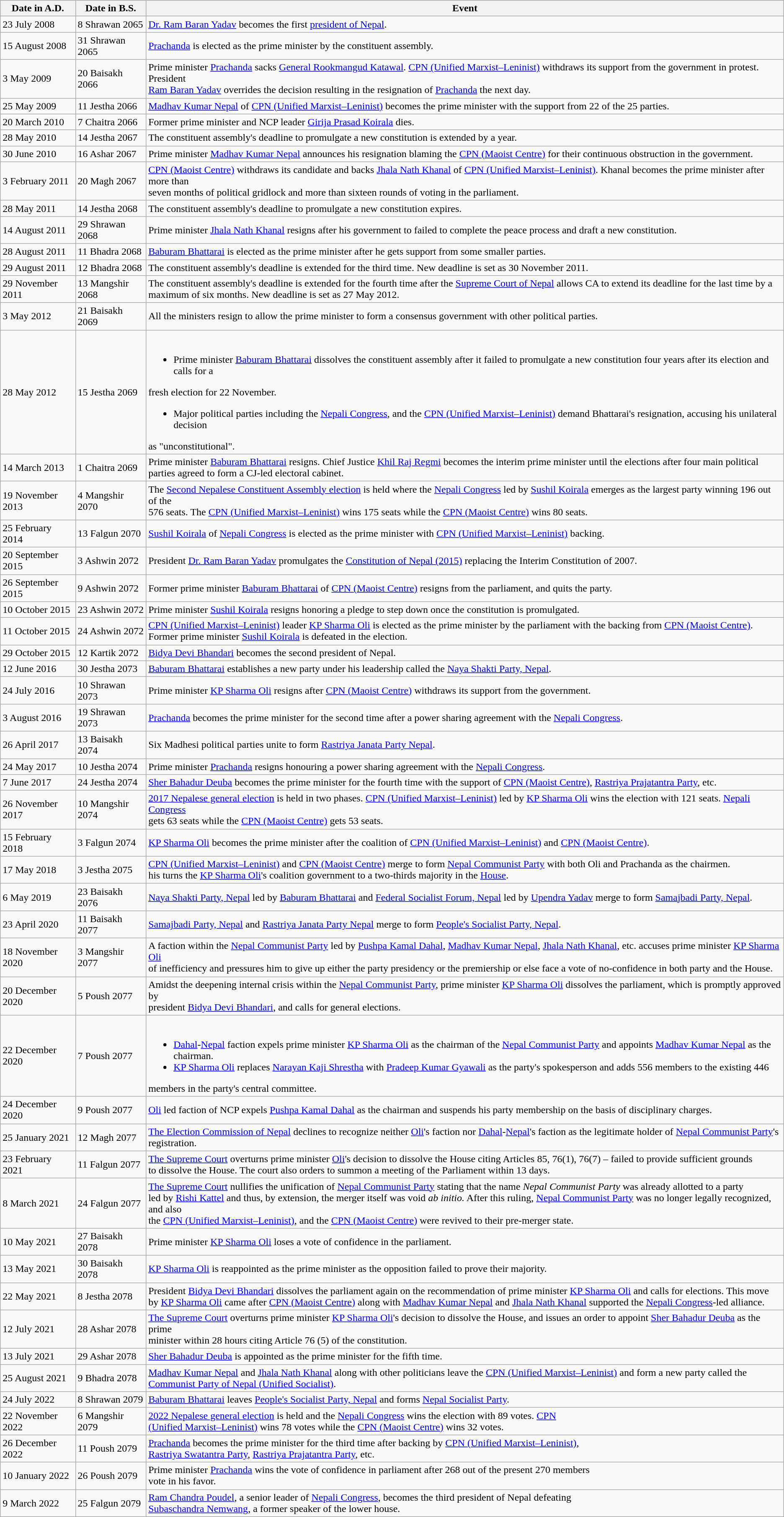<table class="wikitable">
<tr>
<th>Date in A.D.</th>
<th>Date in B.S.</th>
<th>Event</th>
</tr>
<tr>
<td>23 July 2008</td>
<td>8 Shrawan 2065</td>
<td><a href='#'>Dr. Ram Baran Yadav</a> becomes the first <a href='#'>president of Nepal</a>.</td>
</tr>
<tr>
<td>15 August 2008</td>
<td>31 Shrawan 2065</td>
<td><a href='#'>Prachanda</a> is elected as the prime minister by the constituent assembly.</td>
</tr>
<tr>
<td>3 May 2009</td>
<td>20 Baisakh 2066</td>
<td>Prime minister <a href='#'>Prachanda</a> sacks <a href='#'>General Rookmangud Katawal</a>. <a href='#'>CPN (Unified Marxist–Leninist)</a> withdraws its support from the government in protest. President<br><a href='#'>Ram Baran Yadav</a> overrides the decision resulting in the resignation of <a href='#'>Prachanda</a> the next day.</td>
</tr>
<tr>
<td>25 May 2009</td>
<td>11 Jestha 2066</td>
<td><a href='#'>Madhav Kumar Nepal</a> of <a href='#'>CPN (Unified Marxist–Leninist)</a> becomes the prime minister with the support from 22 of the 25 parties.</td>
</tr>
<tr>
<td>20 March 2010</td>
<td>7 Chaitra 2066</td>
<td>Former prime minister and NCP leader <a href='#'>Girija Prasad Koirala</a> dies.</td>
</tr>
<tr>
<td>28 May 2010</td>
<td>14 Jestha 2067</td>
<td>The constituent assembly's deadline to promulgate a new constitution is extended by a year.</td>
</tr>
<tr>
<td>30 June 2010</td>
<td>16 Ashar 2067</td>
<td>Prime minister <a href='#'>Madhav Kumar Nepal</a> announces his resignation blaming the <a href='#'>CPN (Maoist Centre)</a> for their continuous obstruction in the government.</td>
</tr>
<tr>
<td>3 February 2011</td>
<td>20 Magh 2067</td>
<td><a href='#'>CPN (Maoist Centre)</a> withdraws its candidate and backs <a href='#'>Jhala Nath Khanal</a> of <a href='#'>CPN (Unified Marxist–Leninist)</a>. Khanal becomes the prime minister after more than<br>seven months of political gridlock and more than sixteen rounds of voting in the parliament.</td>
</tr>
<tr>
<td>28 May 2011</td>
<td>14 Jestha 2068</td>
<td>The constituent assembly's deadline to promulgate a new constitution expires.</td>
</tr>
<tr>
<td>14 August 2011</td>
<td>29 Shrawan 2068</td>
<td>Prime minister <a href='#'>Jhala Nath Khanal</a> resigns after his government to failed to complete the peace process and draft a new constitution.</td>
</tr>
<tr>
<td>28 August 2011</td>
<td>11 Bhadra 2068</td>
<td><a href='#'>Baburam Bhattarai</a> is elected as the prime minister after he gets support from some smaller parties.</td>
</tr>
<tr>
<td>29 August 2011</td>
<td>12 Bhadra 2068</td>
<td>The constituent assembly's deadline is extended for the third time. New deadline is set as 30 November 2011.</td>
</tr>
<tr>
<td>29 November 2011</td>
<td>13 Mangshir 2068</td>
<td>The constituent assembly's deadline is extended for the fourth time after the <a href='#'>Supreme Court of Nepal</a> allows CA to extend its deadline for the last time by a<br>maximum of six months. New deadline is set as 27 May 2012.</td>
</tr>
<tr>
<td>3 May 2012</td>
<td>21 Baisakh 2069</td>
<td>All the ministers resign to allow the prime minister to form a consensus government with other political parties.</td>
</tr>
<tr>
<td>28 May 2012</td>
<td>15 Jestha 2069</td>
<td><br><ul><li>Prime minister <a href='#'>Baburam Bhattarai</a> dissolves the constituent assembly after it failed to promulgate a new constitution four years after its election and calls for a</li></ul>fresh election for 22 November.<ul><li>Major political parties including the <a href='#'>Nepali Congress</a>, and the <a href='#'>CPN (Unified Marxist–Leninist)</a> demand Bhattarai's resignation, accusing his unilateral decision</li></ul>as "unconstitutional".</td>
</tr>
<tr>
<td>14 March 2013</td>
<td>1 Chaitra 2069</td>
<td>Prime minister <a href='#'>Baburam Bhattarai</a> resigns. Chief Justice <a href='#'>Khil Raj Regmi</a> becomes the interim prime minister until the elections after four main political<br>parties agreed to form a CJ-led electoral cabinet.</td>
</tr>
<tr>
<td>19 November 2013</td>
<td>4 Mangshir 2070</td>
<td>The <a href='#'>Second Nepalese Constituent Assembly election</a> is held where the <a href='#'>Nepali Congress</a> led by <a href='#'>Sushil Koirala</a> emerges as the largest party winning 196 out of the<br>576 seats. The <a href='#'>CPN (Unified Marxist–Leninist)</a> wins 175 seats while the <a href='#'>CPN (Maoist Centre)</a> wins 80 seats.</td>
</tr>
<tr>
<td>25 February 2014</td>
<td>13 Falgun 2070</td>
<td><a href='#'>Sushil Koirala</a> of <a href='#'>Nepali Congress</a> is elected as the prime minister with <a href='#'>CPN (Unified Marxist–Leninist)</a> backing.</td>
</tr>
<tr>
<td>20 September 2015</td>
<td>3 Ashwin 2072</td>
<td>President <a href='#'>Dr. Ram Baran Yadav</a> promulgates the <a href='#'>Constitution of Nepal (2015)</a> replacing the Interim Constitution of 2007.</td>
</tr>
<tr>
<td>26 September 2015</td>
<td>9 Ashwin 2072</td>
<td>Former prime minister <a href='#'>Baburam Bhattarai</a> of <a href='#'>CPN (Maoist Centre)</a> resigns from the parliament, and quits the party.</td>
</tr>
<tr>
<td>10 October 2015</td>
<td>23 Ashwin 2072</td>
<td>Prime minister <a href='#'>Sushil Koirala</a> resigns honoring a pledge to step down once the constitution is promulgated.</td>
</tr>
<tr>
<td>11 October 2015</td>
<td>24 Ashwin 2072</td>
<td><a href='#'>CPN (Unified Marxist–Leninist)</a> leader <a href='#'>KP Sharma Oli</a> is elected as the prime minister by the parliament with the backing from <a href='#'>CPN (Maoist Centre)</a>.<br>Former prime minister <a href='#'>Sushil Koirala</a> is defeated in the election.</td>
</tr>
<tr>
<td>29 October 2015</td>
<td>12 Kartik 2072</td>
<td><a href='#'>Bidya Devi Bhandari</a> becomes the second president of Nepal.</td>
</tr>
<tr>
<td>12 June 2016</td>
<td>30 Jestha 2073</td>
<td><a href='#'>Baburam Bhattarai</a> establishes a new party under his leadership called the <a href='#'>Naya Shakti Party, Nepal</a>.</td>
</tr>
<tr>
<td>24 July 2016</td>
<td>10 Shrawan 2073</td>
<td>Prime minister <a href='#'>KP Sharma Oli</a> resigns after <a href='#'>CPN (Maoist Centre)</a> withdraws its support from the government.</td>
</tr>
<tr>
<td>3 August 2016</td>
<td>19 Shrawan 2073</td>
<td><a href='#'>Prachanda</a> becomes the prime minister for the second time after a power sharing agreement with the <a href='#'>Nepali Congress</a>.</td>
</tr>
<tr>
<td>26 April 2017</td>
<td>13 Baisakh 2074</td>
<td>Six Madhesi political parties unite to form <a href='#'>Rastriya Janata Party Nepal</a>.</td>
</tr>
<tr>
<td>24 May 2017</td>
<td>10 Jestha 2074</td>
<td>Prime minister <a href='#'>Prachanda</a> resigns honouring a power sharing agreement with the <a href='#'>Nepali Congress</a>.</td>
</tr>
<tr>
<td>7 June 2017</td>
<td>24 Jestha 2074</td>
<td><a href='#'>Sher Bahadur Deuba</a> becomes the prime minister for the fourth time with the support of  <a href='#'>CPN (Maoist Centre)</a>, <a href='#'>Rastriya Prajatantra Party</a>, etc.</td>
</tr>
<tr>
<td>26 November 2017</td>
<td>10 Mangshir 2074</td>
<td><a href='#'>2017 Nepalese general election</a> is held in two phases. <a href='#'>CPN (Unified Marxist–Leninist)</a> led by <a href='#'>KP Sharma Oli</a> wins the election with 121 seats. <a href='#'>Nepali Congress</a><br>gets 63 seats while the <a href='#'>CPN (Maoist Centre)</a> gets 53 seats.</td>
</tr>
<tr>
<td>15 February 2018</td>
<td>3 Falgun 2074</td>
<td><a href='#'>KP Sharma Oli</a> becomes the prime minister after the coalition of <a href='#'>CPN (Unified Marxist–Leninist)</a> and <a href='#'>CPN (Maoist Centre)</a>.</td>
</tr>
<tr>
<td>17 May 2018</td>
<td>3 Jestha 2075</td>
<td><a href='#'>CPN (Unified Marxist–Leninist)</a> and <a href='#'>CPN (Maoist Centre)</a> merge to form <a href='#'>Nepal Communist Party</a> with both Oli and Prachanda as the chairmen.<br>his turns the <a href='#'>KP Sharma Oli</a>'s coalition government to a two-thirds majority in the <a href='#'>House</a>.</td>
</tr>
<tr>
<td>6 May 2019</td>
<td>23 Baisakh 2076</td>
<td><a href='#'>Naya Shakti Party, Nepal</a> led by <a href='#'>Baburam Bhattarai</a> and <a href='#'>Federal Socialist Forum, Nepal</a> led by <a href='#'>Upendra Yadav</a> merge to form <a href='#'>Samajbadi Party, Nepal</a>.</td>
</tr>
<tr>
<td>23 April 2020</td>
<td>11 Baisakh 2077</td>
<td><a href='#'>Samajbadi Party, Nepal</a> and <a href='#'>Rastriya Janata Party Nepal</a> merge to form <a href='#'>People's Socialist Party, Nepal</a>.</td>
</tr>
<tr>
<td>18 November 2020</td>
<td>3 Mangshir 2077</td>
<td>A faction within the <a href='#'>Nepal Communist Party</a> led by <a href='#'>Pushpa Kamal Dahal</a>, <a href='#'>Madhav Kumar Nepal</a>, <a href='#'>Jhala Nath Khanal</a>, etc. accuses prime minister <a href='#'>KP Sharma Oli</a><br>of inefficiency and pressures him to give up either the party presidency or the premiership or else face a vote of no-confidence in both party and the House.</td>
</tr>
<tr>
<td>20 December 2020</td>
<td>5 Poush 2077</td>
<td>Amidst the deepening internal crisis within the <a href='#'>Nepal Communist Party</a>, prime minister <a href='#'>KP Sharma Oli</a> dissolves the parliament, which is promptly approved by<br>president <a href='#'>Bidya Devi Bhandari</a>, and calls for general elections.</td>
</tr>
<tr>
<td>22 December 2020</td>
<td>7 Poush 2077</td>
<td><br><ul><li><a href='#'>Dahal</a>-<a href='#'>Nepal</a> faction expels prime minister <a href='#'>KP Sharma Oli</a> as the chairman of the <a href='#'>Nepal Communist Party</a> and appoints <a href='#'>Madhav Kumar Nepal</a> as the chairman.</li><li><a href='#'>KP Sharma Oli</a> replaces <a href='#'>Narayan Kaji Shrestha</a> with <a href='#'>Pradeep Kumar Gyawali</a> as the party's spokesperson and adds 556 members to the existing 446</li></ul>members in the party's central committee.</td>
</tr>
<tr>
<td>24 December 2020</td>
<td>9 Poush 2077</td>
<td><a href='#'>Oli</a> led faction of NCP expels <a href='#'>Pushpa Kamal Dahal</a> as the chairman and suspends his party membership on the basis of disciplinary charges.</td>
</tr>
<tr>
<td>25 January 2021</td>
<td>12 Magh 2077</td>
<td><a href='#'>The Election Commission of Nepal</a> declines to recognize neither <a href='#'>Oli</a>'s faction nor <a href='#'>Dahal</a>-<a href='#'>Nepal</a>'s faction as the legitimate holder of <a href='#'>Nepal Communist Party</a>'s<br>registration.</td>
</tr>
<tr>
<td>23 February 2021</td>
<td>11 Falgun 2077</td>
<td><a href='#'>The Supreme Court</a> overturns prime minister <a href='#'>Oli</a>'s decision to dissolve the House citing Articles 85, 76(1), 76(7) – failed to provide sufficient grounds<br>to dissolve the House. The court also orders to summon a meeting of the Parliament within 13 days.</td>
</tr>
<tr>
<td>8 March 2021</td>
<td>24 Falgun 2077</td>
<td><a href='#'>The Supreme Court</a> nullifies the unification of <a href='#'>Nepal Communist Party</a> stating that the name <em>Nepal Communist Party</em> was already allotted to a party<br>led by <a href='#'>Rishi Kattel</a> and thus, by extension, the merger itself was void <em>ab initio.</em> After this ruling, <a href='#'>Nepal Communist Party</a> was no longer legally recognized, and also<br>the <a href='#'>CPN (Unified Marxist–Leninist)</a>, and the <a href='#'>CPN (Maoist Centre)</a> were revived to their pre-merger state.</td>
</tr>
<tr>
<td>10 May 2021</td>
<td>27 Baisakh 2078</td>
<td>Prime minister <a href='#'>KP Sharma Oli</a> loses a vote of confidence in the parliament.</td>
</tr>
<tr>
<td>13 May 2021</td>
<td>30 Baisakh 2078</td>
<td><a href='#'>KP Sharma Oli</a> is reappointed as the prime minister as the opposition failed to prove their majority.</td>
</tr>
<tr>
<td>22 May 2021</td>
<td>8 Jestha 2078</td>
<td>President <a href='#'>Bidya Devi Bhandari</a> dissolves the parliament again on the recommendation of prime minister <a href='#'>KP Sharma Oli</a> and calls for elections. This move<br>by <a href='#'>KP Sharma Oli</a> came after <a href='#'>CPN (Maoist Centre)</a> along with <a href='#'>Madhav Kumar Nepal</a> and <a href='#'>Jhala Nath Khanal</a> supported the <a href='#'>Nepali Congress</a>-led alliance.</td>
</tr>
<tr>
<td>12 July 2021</td>
<td>28 Ashar 2078</td>
<td><a href='#'>The Supreme Court</a> overturns prime minister <a href='#'>KP Sharma Oli</a>'s decision to dissolve the House, and issues an order to appoint <a href='#'>Sher Bahadur Deuba</a> as the prime<br>minister within 28 hours citing Article 76 (5) of the constitution.</td>
</tr>
<tr>
<td>13 July 2021</td>
<td>29 Ashar 2078</td>
<td><a href='#'>Sher Bahadur Deuba</a> is appointed as the prime minister for the fifth time.</td>
</tr>
<tr>
<td>25 August 2021</td>
<td>9 Bhadra 2078</td>
<td><a href='#'>Madhav Kumar Nepal</a> and <a href='#'>Jhala Nath Khanal</a> along with other politicians leave the <a href='#'>CPN (Unified Marxist–Leninist)</a> and form a new party called the <a href='#'>Communist Party of Nepal (Unified Socialist)</a>.</td>
</tr>
<tr>
<td>24 July 2022</td>
<td>8 Shrawan 2079</td>
<td><a href='#'>Baburam Bhattarai</a> leaves <a href='#'>People's Socialist Party, Nepal</a> and forms <a href='#'>Nepal Socialist Party</a>.</td>
</tr>
<tr>
<td>22 November 2022</td>
<td>6 Mangshir 2079</td>
<td><a href='#'>2022 Nepalese general election</a> is held and the <a href='#'>Nepali Congress</a> wins the election with 89 votes. <a href='#'>CPN</a><br><a href='#'>(Unified Marxist–Leninist)</a> wins 78 votes while the <a href='#'>CPN (Maoist Centre)</a> wins 32 votes.</td>
</tr>
<tr>
<td>26 December 2022</td>
<td>11 Poush 2079</td>
<td><a href='#'>Prachanda</a> becomes the prime minister for the third time after backing by <a href='#'>CPN (Unified Marxist–Leninist)</a>,<br><a href='#'>Rastriya Swatantra Party</a>, <a href='#'>Rastriya Prajatantra Party</a>, etc.</td>
</tr>
<tr>
<td>10 January 2022</td>
<td>26 Poush 2079</td>
<td>Prime minister <a href='#'>Prachanda</a> wins the vote of confidence in parliament after 268 out of the present 270 members<br>vote in his favor.</td>
</tr>
<tr>
<td>9 March 2022</td>
<td>25 Falgun 2079</td>
<td><a href='#'>Ram Chandra Poudel</a>, a senior leader of <a href='#'>Nepali Congress</a>, becomes the third president of Nepal defeating<br><a href='#'>Subaschandra Nemwang</a>, a former speaker of the lower house.</td>
</tr>
</table>
